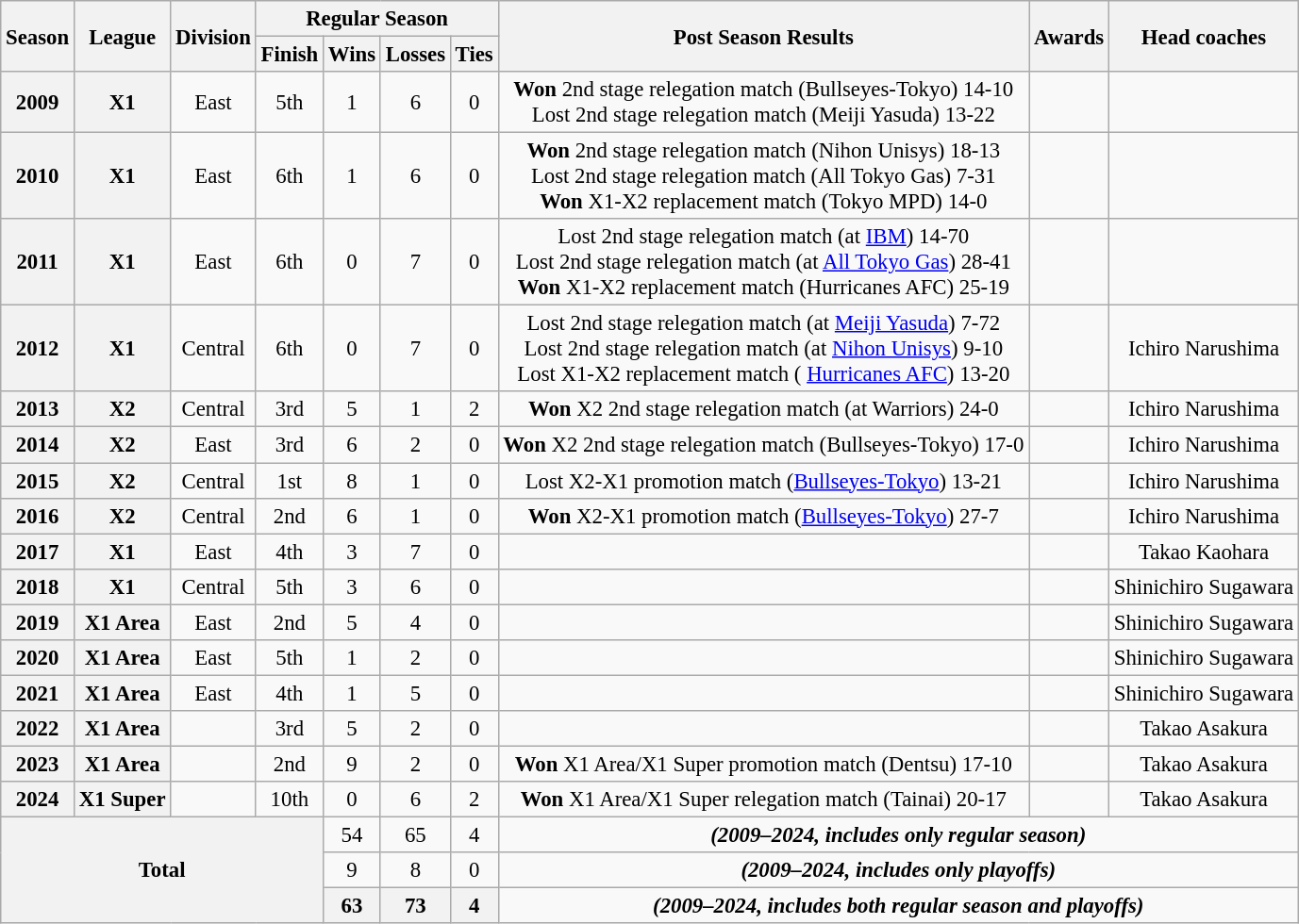<table class="wikitable" style="text-align:center; font-size:95%">
<tr>
<th rowspan="2">Season</th>
<th rowspan="2">League</th>
<th rowspan="2">Division</th>
<th colspan="4">Regular Season</th>
<th rowspan="2">Post Season Results</th>
<th rowspan="2">Awards</th>
<th rowspan="2">Head coaches</th>
</tr>
<tr>
<th>Finish</th>
<th>Wins</th>
<th>Losses</th>
<th>Ties</th>
</tr>
<tr>
<th align="center">2009</th>
<th align="center">X1</th>
<td align="center">East</td>
<td align="center" bgcolor="">5th</td>
<td align="center">1</td>
<td align="center">6</td>
<td align="center">0</td>
<td><strong>Won</strong> 2nd stage relegation match (Bullseyes-Tokyo) 14-10<br>Lost 2nd stage relegation match (Meiji Yasuda) 13-22</td>
<td></td>
<td></td>
</tr>
<tr>
<th align="center">2010</th>
<th align="center">X1</th>
<td align="center">East</td>
<td align="center" bgcolor="">6th</td>
<td align="center">1</td>
<td align="center">6</td>
<td align="center">0</td>
<td><strong>Won</strong> 2nd stage relegation match (Nihon Unisys) 18-13<br>Lost 2nd stage relegation match (All Tokyo Gas) 7-31<br><strong>Won</strong> X1-X2 replacement match (Tokyo MPD) 14-0</td>
<td></td>
<td></td>
</tr>
<tr>
<th align="center">2011</th>
<th align="center">X1</th>
<td align="center">East</td>
<td align="center" bgcolor="">6th</td>
<td align="center">0</td>
<td align="center">7</td>
<td align="center">0</td>
<td>Lost 2nd stage relegation match (at <a href='#'>IBM</a>) 14-70<br>Lost 2nd stage relegation match (at <a href='#'>All Tokyo Gas</a>) 28-41<br><strong>Won</strong> X1-X2 replacement match (Hurricanes AFC) 25-19</td>
<td></td>
<td></td>
</tr>
<tr>
<th align="center">2012</th>
<th align="center">X1</th>
<td align="center">Central</td>
<td align="center" bgcolor="">6th</td>
<td align="center">0</td>
<td align="center">7</td>
<td align="center">0</td>
<td>Lost 2nd stage relegation match (at <a href='#'>Meiji Yasuda</a>) 7-72<br>Lost 2nd stage relegation match (at <a href='#'>Nihon Unisys</a>) 9-10<br>Lost X1-X2 replacement match ( <a href='#'>Hurricanes AFC</a>) 13-20</td>
<td></td>
<td>Ichiro Narushima</td>
</tr>
<tr>
<th align="center">2013</th>
<th align="center">X2</th>
<td align="center">Central</td>
<td align="center" bgcolor="">3rd</td>
<td align="center">5</td>
<td align="center">1</td>
<td align="center">2</td>
<td><strong>Won</strong> X2 2nd stage relegation match (at Warriors) 24-0</td>
<td></td>
<td>Ichiro Narushima</td>
</tr>
<tr>
<th align="center">2014</th>
<th align="center">X2</th>
<td align="center">East</td>
<td align="center" bgcolor="">3rd</td>
<td align="center">6</td>
<td align="center">2</td>
<td align="center">0</td>
<td><strong>Won</strong> X2 2nd stage relegation match (Bullseyes-Tokyo) 17-0</td>
<td></td>
<td>Ichiro Narushima</td>
</tr>
<tr>
<th align="center">2015</th>
<th align="center">X2</th>
<td align="center">Central</td>
<td align="center" bgcolor="">1st</td>
<td align="center">8</td>
<td align="center">1</td>
<td align="center">0</td>
<td>Lost X2-X1 promotion match (<a href='#'>Bullseyes-Tokyo</a>) 13-21</td>
<td></td>
<td>Ichiro Narushima</td>
</tr>
<tr>
<th align="center">2016</th>
<th align="center">X2</th>
<td align="center">Central</td>
<td align="center" bgcolor="">2nd</td>
<td align="center">6</td>
<td align="center">1</td>
<td align="center">0</td>
<td><strong>Won</strong> X2-X1 promotion match (<a href='#'>Bullseyes-Tokyo</a>) 27-7</td>
<td></td>
<td>Ichiro Narushima</td>
</tr>
<tr>
<th align="center">2017</th>
<th align="center">X1</th>
<td align="center">East</td>
<td align="center" bgcolor="">4th</td>
<td align="center">3</td>
<td align="center">7</td>
<td align="center">0</td>
<td></td>
<td></td>
<td>Takao Kaohara</td>
</tr>
<tr>
<th align="center">2018</th>
<th align="center">X1</th>
<td align="center">Central</td>
<td align="center" bgcolor="">5th</td>
<td align="center">3</td>
<td align="center">6</td>
<td align="center">0</td>
<td></td>
<td></td>
<td>Shinichiro Sugawara</td>
</tr>
<tr>
<th align="center">2019</th>
<th align="center">X1 Area</th>
<td align="center">East</td>
<td align="center" bgcolor="">2nd</td>
<td align="center">5</td>
<td align="center">4</td>
<td align="center">0</td>
<td></td>
<td></td>
<td>Shinichiro Sugawara</td>
</tr>
<tr>
<th align="center">2020</th>
<th align="center">X1 Area</th>
<td align="center">East</td>
<td align="center" bgcolor="">5th</td>
<td align="center">1</td>
<td align="center">2</td>
<td align="center">0</td>
<td></td>
<td></td>
<td>Shinichiro Sugawara</td>
</tr>
<tr>
<th align="center">2021</th>
<th align="center">X1 Area</th>
<td align="center">East</td>
<td align="center" bgcolor="">4th</td>
<td align="center">1</td>
<td align="center">5</td>
<td align="center">0</td>
<td></td>
<td></td>
<td>Shinichiro Sugawara</td>
</tr>
<tr>
<th align="center">2022</th>
<th align="center">X1 Area</th>
<td align="center"></td>
<td align="center" bgcolor="">3rd</td>
<td align="center">5</td>
<td align="center">2</td>
<td align="center">0</td>
<td></td>
<td></td>
<td>Takao Asakura</td>
</tr>
<tr>
<th align="center">2023</th>
<th align="center">X1 Area</th>
<td align="center"></td>
<td align="center" bgcolor="">2nd</td>
<td align="center">9</td>
<td align="center">2</td>
<td align="center">0</td>
<td><strong>Won</strong> X1 Area/X1 Super promotion match (Dentsu) 17-10</td>
<td></td>
<td>Takao Asakura</td>
</tr>
<tr>
<th align="center">2024</th>
<th align="center">X1 Super</th>
<td align="center"></td>
<td align="center" bgcolor="">10th</td>
<td align="center">0</td>
<td align="center">6</td>
<td align="center">2</td>
<td><strong>Won</strong> X1 Area/X1 Super relegation match (Tainai) 20-17</td>
<td></td>
<td>Takao Asakura</td>
</tr>
<tr>
<th align="center" rowSpan="4" colSpan="4">Total</th>
<td align="center">54</td>
<td align="center">65</td>
<td align="center">4</td>
<td colSpan="4"><strong><em>(2009–2024, includes only regular season)</em></strong></td>
</tr>
<tr>
<td align="center">9</td>
<td align="center">8</td>
<td align="center">0</td>
<td colSpan="4"><strong><em>(2009–2024, includes only playoffs)</em></strong></td>
</tr>
<tr>
<th align="center">63</th>
<th align="center">73</th>
<th align="center">4</th>
<td colSpan="4"><strong><em>(2009–2024, includes both regular season and playoffs)</em></strong></td>
</tr>
</table>
